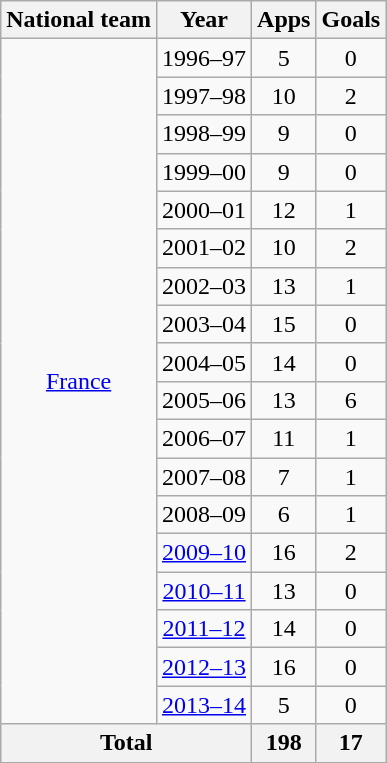<table class="wikitable" style="text-align: center;">
<tr>
<th>National team</th>
<th>Year</th>
<th>Apps</th>
<th>Goals</th>
</tr>
<tr>
<td rowspan="18"><a href='#'>France</a></td>
<td>1996–97</td>
<td>5</td>
<td>0</td>
</tr>
<tr>
<td>1997–98</td>
<td>10</td>
<td>2</td>
</tr>
<tr>
<td>1998–99</td>
<td>9</td>
<td>0</td>
</tr>
<tr>
<td>1999–00</td>
<td>9</td>
<td>0</td>
</tr>
<tr>
<td>2000–01</td>
<td>12</td>
<td>1</td>
</tr>
<tr>
<td>2001–02</td>
<td>10</td>
<td>2</td>
</tr>
<tr>
<td>2002–03</td>
<td>13</td>
<td>1</td>
</tr>
<tr>
<td>2003–04</td>
<td>15</td>
<td>0</td>
</tr>
<tr>
<td>2004–05</td>
<td>14</td>
<td>0</td>
</tr>
<tr>
<td>2005–06</td>
<td>13</td>
<td>6</td>
</tr>
<tr>
<td>2006–07</td>
<td>11</td>
<td>1</td>
</tr>
<tr>
<td>2007–08</td>
<td>7</td>
<td>1</td>
</tr>
<tr>
<td>2008–09</td>
<td>6</td>
<td>1</td>
</tr>
<tr>
<td><a href='#'>2009–10</a></td>
<td>16</td>
<td>2</td>
</tr>
<tr>
<td><a href='#'>2010–11</a></td>
<td>13</td>
<td>0</td>
</tr>
<tr>
<td><a href='#'>2011–12</a></td>
<td>14</td>
<td>0</td>
</tr>
<tr>
<td><a href='#'>2012–13</a></td>
<td>16</td>
<td>0</td>
</tr>
<tr>
<td><a href='#'>2013–14</a></td>
<td>5</td>
<td>0</td>
</tr>
<tr>
<th colspan="2">Total</th>
<th>198</th>
<th>17</th>
</tr>
</table>
